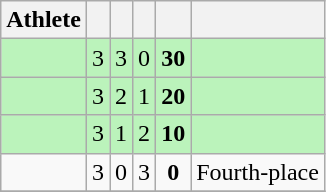<table class=wikitable style="text-align:center">
<tr>
<th>Athlete</th>
<th></th>
<th></th>
<th></th>
<th></th>
<th></th>
</tr>
<tr bgcolor=bbf3bb>
<td style="text-align:left"></td>
<td>3</td>
<td>3</td>
<td>0</td>
<td><strong>30</strong></td>
<td></td>
</tr>
<tr bgcolor=bbf3bb>
<td style="text-align:left"></td>
<td>3</td>
<td>2</td>
<td>1</td>
<td><strong>20</strong></td>
<td></td>
</tr>
<tr bgcolor=bbf3bb>
<td style="text-align:left"></td>
<td>3</td>
<td>1</td>
<td>2</td>
<td><strong>10</strong></td>
<td></td>
</tr>
<tr>
<td style="text-align:left"></td>
<td>3</td>
<td>0</td>
<td>3</td>
<td><strong>0</strong></td>
<td>Fourth-place</td>
</tr>
<tr>
</tr>
</table>
